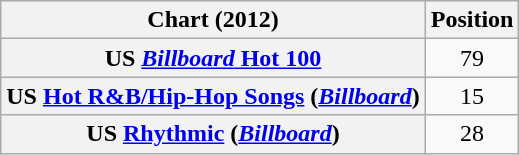<table class="wikitable plainrowheaders sortable">
<tr>
<th scope="col">Chart (2012)</th>
<th scope="col">Position</th>
</tr>
<tr>
<th scope="row">US <a href='#'><em>Billboard</em> Hot 100</a></th>
<td style="text-align:center;">79</td>
</tr>
<tr>
<th scope="row">US <a href='#'>Hot R&B/Hip-Hop Songs</a> (<em><a href='#'>Billboard</a></em>)</th>
<td align="center">15</td>
</tr>
<tr>
<th scope="row">US <a href='#'>Rhythmic</a> (<em><a href='#'>Billboard</a></em>)</th>
<td style="text-align:center;">28</td>
</tr>
</table>
